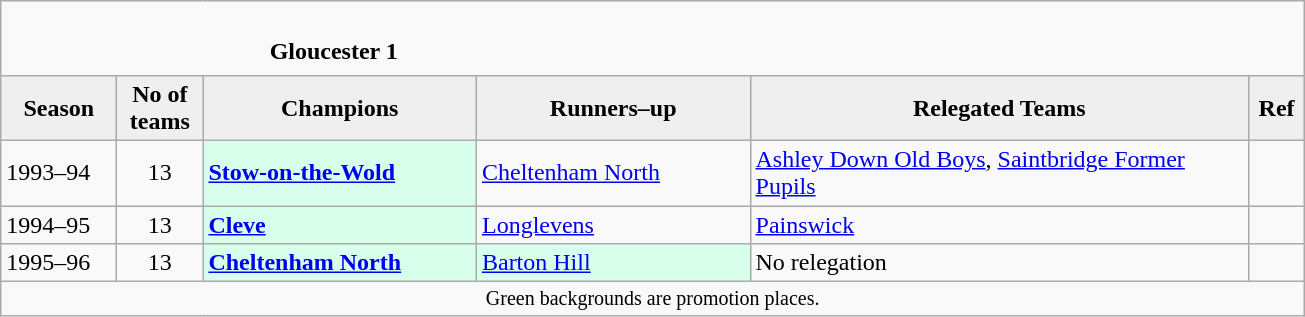<table class="wikitable" style="text-align: left;">
<tr>
<td colspan="11" cellpadding="0" cellspacing="0"><br><table border="0" style="width:100%;" cellpadding="0" cellspacing="0">
<tr>
<td style="width:20%; border:0;"></td>
<td style="border:0;"><strong>Gloucester 1</strong></td>
<td style="width:20%; border:0;"></td>
</tr>
</table>
</td>
</tr>
<tr>
<th style="background:#efefef; width:70px;">Season</th>
<th style="background:#efefef; width:50px;">No of teams</th>
<th style="background:#efefef; width:175px;">Champions</th>
<th style="background:#efefef; width:175px;">Runners–up</th>
<th style="background:#efefef; width:325px;">Relegated Teams</th>
<th style="background:#efefef; width:30px;">Ref</th>
</tr>
<tr align=left>
<td>1993–94</td>
<td style="text-align: center;">13</td>
<td style="background:#d8ffeb;"><strong><a href='#'>Stow-on-the-Wold</a></strong></td>
<td><a href='#'>Cheltenham North</a></td>
<td><a href='#'>Ashley Down Old Boys</a>, <a href='#'>Saintbridge Former Pupils</a></td>
<td></td>
</tr>
<tr>
<td>1994–95</td>
<td style="text-align: center;">13</td>
<td style="background:#d8ffeb;"><strong><a href='#'>Cleve</a></strong></td>
<td><a href='#'>Longlevens</a></td>
<td><a href='#'>Painswick</a></td>
<td></td>
</tr>
<tr>
<td>1995–96</td>
<td style="text-align: center;">13</td>
<td style="background:#d8ffeb;"><strong><a href='#'>Cheltenham North</a></strong></td>
<td style="background:#d8ffeb;"><a href='#'>Barton Hill</a></td>
<td>No relegation</td>
<td></td>
</tr>
<tr>
<td colspan="15"  style="border:0; font-size:smaller; text-align:center;">Green backgrounds are promotion places.</td>
</tr>
</table>
